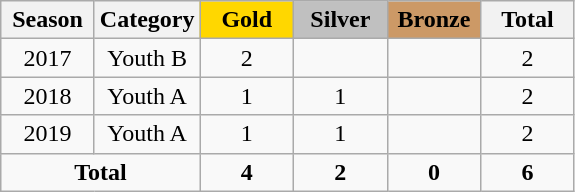<table class="wikitable" style="text-align:center;">
<tr>
<th width = "55">Season</th>
<th width = "55">Category</th>
<th width = "55" style="background: gold;">Gold</th>
<th width = "55" style="background: silver;">Silver</th>
<th width = "55" style="background: #cc9966;">Bronze</th>
<th width = "55">Total</th>
</tr>
<tr>
<td>2017</td>
<td>Youth B</td>
<td>2</td>
<td></td>
<td></td>
<td>2</td>
</tr>
<tr>
<td>2018</td>
<td>Youth A</td>
<td>1</td>
<td>1</td>
<td></td>
<td>2</td>
</tr>
<tr>
<td>2019</td>
<td>Youth A</td>
<td>1</td>
<td>1</td>
<td></td>
<td>2</td>
</tr>
<tr>
<td colspan=2><strong>Total</strong></td>
<td><strong>4</strong></td>
<td><strong>2</strong></td>
<td><strong>0</strong></td>
<td><strong>6</strong></td>
</tr>
</table>
